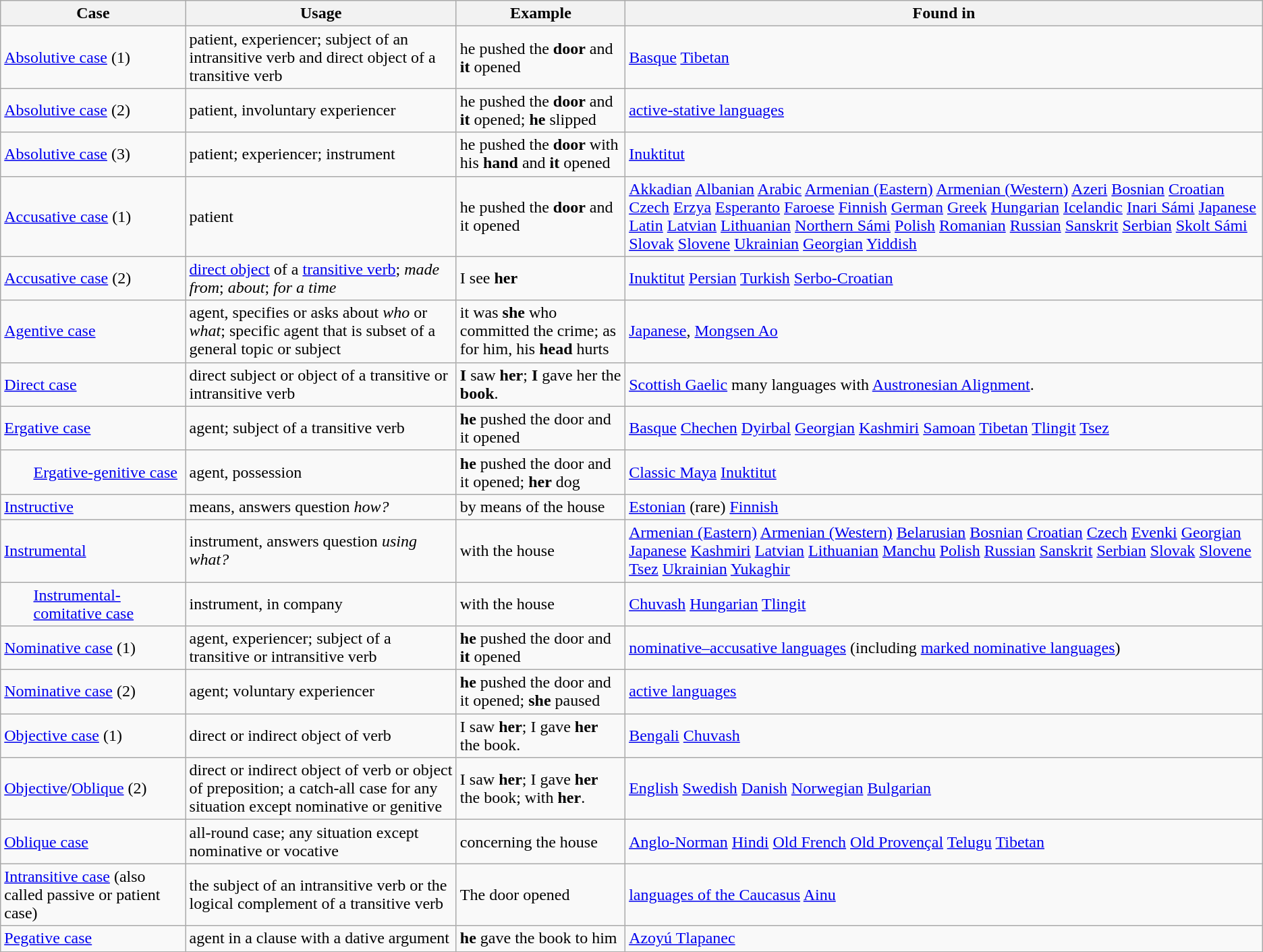<table class="wikitable">
<tr>
<th>Case</th>
<th>Usage</th>
<th>Example</th>
<th>Found in</th>
</tr>
<tr>
<td><a href='#'>Absolutive case</a> (1)</td>
<td>patient, experiencer; subject of an intransitive verb and direct object of a transitive verb</td>
<td>he pushed the <strong>door</strong> and <strong>it</strong> opened</td>
<td><a href='#'>Basque</a>  <a href='#'>Tibetan</a></td>
</tr>
<tr>
<td><a href='#'>Absolutive case</a> (2)</td>
<td>patient, involuntary experiencer</td>
<td>he pushed the <strong>door</strong> and <strong>it</strong> opened; <strong>he</strong> slipped</td>
<td><a href='#'>active-stative languages</a></td>
</tr>
<tr>
<td><a href='#'>Absolutive case</a> (3)</td>
<td>patient; experiencer; instrument</td>
<td>he pushed the <strong>door</strong> with his <strong>hand</strong> and <strong>it</strong> opened</td>
<td><a href='#'>Inuktitut</a></td>
</tr>
<tr>
<td><a href='#'>Accusative case</a> (1)</td>
<td>patient</td>
<td>he pushed the <strong>door</strong> and it opened</td>
<td><a href='#'>Akkadian</a>  <a href='#'>Albanian</a>  <a href='#'>Arabic</a>  <a href='#'>Armenian (Eastern)</a>  <a href='#'>Armenian (Western)</a>  <a href='#'>Azeri</a>  <a href='#'>Bosnian</a>  <a href='#'>Croatian</a>  <a href='#'>Czech</a>  <a href='#'>Erzya</a>  <a href='#'>Esperanto</a>  <a href='#'>Faroese</a>  <a href='#'>Finnish</a>  <a href='#'>German</a>  <a href='#'>Greek</a>  <a href='#'>Hungarian</a>  <a href='#'>Icelandic</a>  <a href='#'>Inari Sámi</a>  <a href='#'>Japanese</a>  <a href='#'>Latin</a>  <a href='#'>Latvian</a>  <a href='#'>Lithuanian</a>  <a href='#'>Northern Sámi</a>  <a href='#'>Polish</a>  <a href='#'>Romanian</a>  <a href='#'>Russian</a>  <a href='#'>Sanskrit</a>  <a href='#'>Serbian</a>  <a href='#'>Skolt Sámi</a>  <a href='#'>Slovak</a>  <a href='#'>Slovene</a>  <a href='#'>Ukrainian</a>  <a href='#'>Georgian</a>  <a href='#'>Yiddish</a></td>
</tr>
<tr>
<td><a href='#'>Accusative case</a> (2)</td>
<td><a href='#'>direct object</a> of a <a href='#'>transitive verb</a>; <em>made from</em>; <em>about</em>; <em>for a time</em></td>
<td>I see <strong>her</strong></td>
<td><a href='#'>Inuktitut</a>  <a href='#'>Persian</a>  <a href='#'>Turkish</a>  <a href='#'>Serbo-Croatian</a></td>
</tr>
<tr>
<td><a href='#'>Agentive case</a></td>
<td>agent, specifies or asks about <em>who</em> or <em>what</em>; specific agent that is subset of a general topic or subject</td>
<td>it was <strong>she</strong> who committed the crime; as for him, his <strong>head</strong> hurts</td>
<td><a href='#'>Japanese</a>, <a href='#'>Mongsen Ao</a></td>
</tr>
<tr>
<td><a href='#'>Direct case</a></td>
<td>direct subject or object of a transitive or intransitive verb</td>
<td><strong>I</strong> saw <strong>her</strong>; <strong>I</strong> gave her the <strong>book</strong>.</td>
<td><a href='#'>Scottish Gaelic</a>  many languages with <a href='#'>Austronesian Alignment</a>.</td>
</tr>
<tr>
<td><a href='#'>Ergative case</a></td>
<td>agent; subject of a transitive verb</td>
<td><strong>he</strong> pushed the door and it opened</td>
<td><a href='#'>Basque</a>  <a href='#'>Chechen</a>  <a href='#'>Dyirbal</a>  <a href='#'>Georgian</a>  <a href='#'>Kashmiri</a>  <a href='#'>Samoan</a>  <a href='#'>Tibetan</a>  <a href='#'>Tlingit</a>  <a href='#'>Tsez</a></td>
</tr>
<tr>
<td style="padding-left: 2em"><a href='#'>Ergative-genitive case</a></td>
<td>agent, possession</td>
<td><strong>he</strong> pushed the door and it opened; <strong>her</strong> dog</td>
<td><a href='#'>Classic Maya</a>  <a href='#'>Inuktitut</a></td>
</tr>
<tr>
<td><a href='#'>Instructive</a></td>
<td>means, answers question <em>how?</em></td>
<td>by means of the house</td>
<td><a href='#'>Estonian</a> (rare)  <a href='#'>Finnish</a></td>
</tr>
<tr>
<td><a href='#'>Instrumental</a></td>
<td>instrument, answers question <em>using what?</em></td>
<td>with the house</td>
<td><a href='#'>Armenian (Eastern)</a>  <a href='#'>Armenian (Western)</a>  <a href='#'>Belarusian</a>  <a href='#'>Bosnian</a>  <a href='#'>Croatian</a>  <a href='#'>Czech</a>  <a href='#'>Evenki</a>  <a href='#'>Georgian</a>  <a href='#'>Japanese</a>  <a href='#'>Kashmiri</a>  <a href='#'>Latvian</a>  <a href='#'>Lithuanian</a>  <a href='#'>Manchu</a>  <a href='#'>Polish</a>  <a href='#'>Russian</a>  <a href='#'>Sanskrit</a>  <a href='#'>Serbian</a>  <a href='#'>Slovak</a>  <a href='#'>Slovene</a>  <a href='#'>Tsez</a>  <a href='#'>Ukrainian</a>  <a href='#'>Yukaghir</a></td>
</tr>
<tr>
<td style="padding-left: 2em"><a href='#'>Instrumental-comitative case</a></td>
<td>instrument, in company</td>
<td>with the house</td>
<td><a href='#'>Chuvash</a>  <a href='#'>Hungarian</a>  <a href='#'>Tlingit</a></td>
</tr>
<tr>
<td><a href='#'>Nominative case</a> (1)</td>
<td>agent, experiencer; subject of a transitive or intransitive verb</td>
<td><strong>he</strong> pushed the door and <strong>it</strong> opened</td>
<td><a href='#'>nominative–accusative languages</a> (including <a href='#'>marked nominative languages</a>)</td>
</tr>
<tr>
<td><a href='#'>Nominative case</a> (2)</td>
<td>agent; voluntary experiencer</td>
<td><strong>he</strong> pushed the door and it opened; <strong>she</strong> paused</td>
<td><a href='#'>active languages</a></td>
</tr>
<tr>
<td><a href='#'>Objective case</a> (1)</td>
<td>direct or indirect object of verb</td>
<td>I saw <strong>her</strong>; I gave <strong>her</strong> the book.</td>
<td><a href='#'>Bengali</a>  <a href='#'>Chuvash</a></td>
</tr>
<tr>
<td><a href='#'>Objective</a>/<a href='#'>Oblique</a> (2)</td>
<td>direct or indirect object of verb or object of preposition; a catch-all case for any situation except nominative or genitive</td>
<td>I saw <strong>her</strong>; I gave <strong>her</strong> the book; with <strong>her</strong>.</td>
<td><a href='#'>English</a>  <a href='#'>Swedish</a>  <a href='#'>Danish</a>  <a href='#'>Norwegian</a>  <a href='#'>Bulgarian</a></td>
</tr>
<tr>
<td><a href='#'>Oblique case</a></td>
<td>all-round case; any situation except nominative or vocative</td>
<td>concerning the house</td>
<td><a href='#'>Anglo-Norman</a>   <a href='#'>Hindi</a>   <a href='#'>Old French</a>  <a href='#'>Old Provençal</a>  <a href='#'>Telugu</a>  <a href='#'>Tibetan</a></td>
</tr>
<tr>
<td><a href='#'>Intransitive case</a> (also called passive or patient case)</td>
<td>the subject of an intransitive verb or the logical complement of a transitive verb</td>
<td>The door opened</td>
<td><a href='#'>languages of the Caucasus</a>  <a href='#'>Ainu</a></td>
</tr>
<tr>
<td><a href='#'>Pegative case</a></td>
<td>agent in a clause with a dative argument</td>
<td><strong>he</strong> gave the book to him</td>
<td><a href='#'>Azoyú Tlapanec</a></td>
</tr>
<tr>
</tr>
</table>
